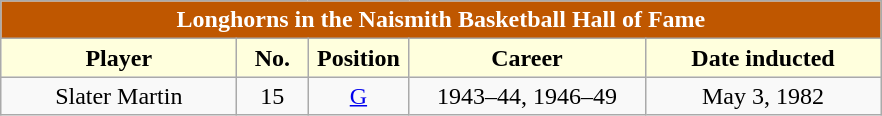<table class="wikitable" style="text-align:center">
<tr>
<td colspan="5" style= "background: #BF5700; color:white"><strong>Longhorns in the Naismith Basketball Hall of Fame</strong></td>
</tr>
<tr>
<th style="width:150px; background: #ffffdd;">Player</th>
<th style="width:40px; background: #ffffdd;">No.</th>
<th style="width:60px; background: #ffffdd;">Position</th>
<th style="width:150px; background: #ffffdd;">Career</th>
<th style="width:150px; background: #ffffdd;">Date inducted</th>
</tr>
<tr>
<td style="width:40px;">Slater Martin</td>
<td>15</td>
<td><a href='#'>G</a></td>
<td>1943–44, 1946–49</td>
<td>May 3, 1982</td>
</tr>
</table>
